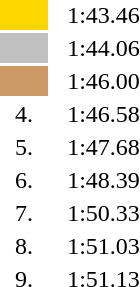<table style="text-align:center">
<tr>
<td width=30 bgcolor=gold></td>
<td align=left></td>
<td width=60>1:43.46</td>
</tr>
<tr>
<td bgcolor=silver></td>
<td align=left></td>
<td>1:44.06</td>
</tr>
<tr>
<td bgcolor=cc9966></td>
<td align=left></td>
<td>1:46.00</td>
</tr>
<tr>
<td>4.</td>
<td align=left></td>
<td>1:46.58</td>
</tr>
<tr>
<td>5.</td>
<td align=left></td>
<td>1:47.68</td>
</tr>
<tr>
<td>6.</td>
<td align=left></td>
<td>1:48.39</td>
</tr>
<tr>
<td>7.</td>
<td align=left></td>
<td>1:50.33</td>
</tr>
<tr>
<td>8.</td>
<td align=left></td>
<td>1:51.03</td>
</tr>
<tr>
<td>9.</td>
<td align=left></td>
<td>1:51.13</td>
</tr>
</table>
